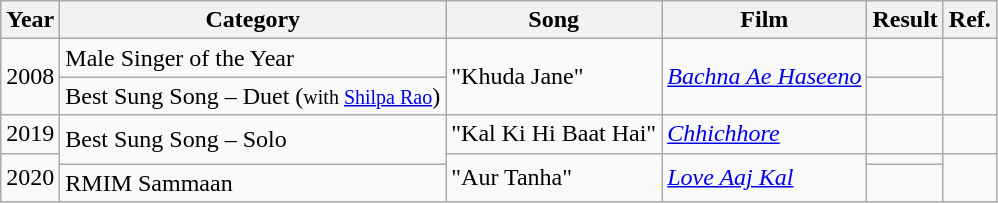<table class="wikitable">
<tr>
<th>Year</th>
<th>Category</th>
<th>Song</th>
<th>Film</th>
<th>Result</th>
<th>Ref.</th>
</tr>
<tr>
<td rowspan="2">2008</td>
<td>Male Singer of the Year</td>
<td rowspan="2">"Khuda Jane"</td>
<td rowspan="2"><em><a href='#'>Bachna Ae Haseeno</a></em></td>
<td></td>
<td rowspan="2"></td>
</tr>
<tr>
<td>Best Sung Song – Duet (<small>with <a href='#'>Shilpa Rao</a></small>)</td>
<td></td>
</tr>
<tr>
<td>2019</td>
<td rowspan="2">Best Sung Song – Solo</td>
<td>"Kal Ki Hi Baat Hai"</td>
<td><em><a href='#'>Chhichhore</a></em></td>
<td></td>
<td></td>
</tr>
<tr>
<td rowspan="2">2020</td>
<td rowspan="2">"Aur Tanha"</td>
<td rowspan="2"><em><a href='#'>Love Aaj Kal</a></em></td>
<td></td>
<td rowspan="2"></td>
</tr>
<tr>
<td>RMIM Sammaan</td>
<td></td>
</tr>
</table>
